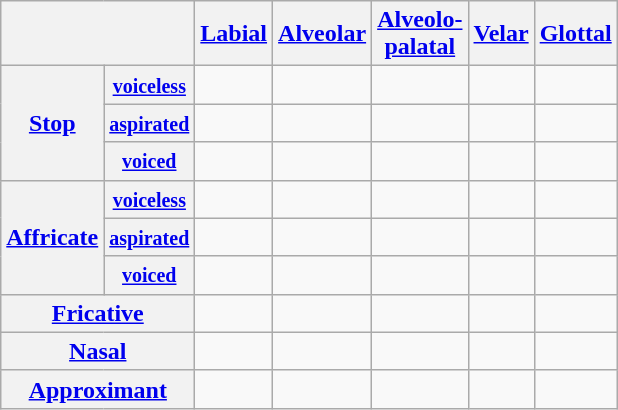<table class="wikitable" style="text-align:center">
<tr>
<th colspan="2"></th>
<th><a href='#'>Labial</a></th>
<th><a href='#'>Alveolar</a></th>
<th><a href='#'>Alveolo-<br>palatal</a></th>
<th><a href='#'>Velar</a></th>
<th><a href='#'>Glottal</a></th>
</tr>
<tr>
<th rowspan="3"><a href='#'>Stop</a></th>
<th><small><a href='#'>voiceless</a></small></th>
<td></td>
<td></td>
<td></td>
<td></td>
<td></td>
</tr>
<tr>
<th><small><a href='#'>aspirated</a></small></th>
<td></td>
<td></td>
<td></td>
<td></td>
<td></td>
</tr>
<tr>
<th><small><a href='#'>voiced</a></small></th>
<td></td>
<td></td>
<td></td>
<td></td>
<td></td>
</tr>
<tr>
<th rowspan="3"><a href='#'>Affricate</a></th>
<th><small><a href='#'>voiceless</a></small></th>
<td></td>
<td></td>
<td></td>
<td></td>
<td></td>
</tr>
<tr>
<th><small><a href='#'>aspirated</a></small></th>
<td></td>
<td></td>
<td></td>
<td></td>
<td></td>
</tr>
<tr>
<th><small><a href='#'>voiced</a></small></th>
<td></td>
<td></td>
<td></td>
<td></td>
<td></td>
</tr>
<tr>
<th colspan="2"><a href='#'>Fricative</a></th>
<td></td>
<td></td>
<td></td>
<td></td>
<td></td>
</tr>
<tr>
<th colspan="2"><a href='#'>Nasal</a></th>
<td></td>
<td></td>
<td></td>
<td></td>
<td></td>
</tr>
<tr>
<th colspan="2"><a href='#'>Approximant</a></th>
<td></td>
<td></td>
<td></td>
<td></td>
<td></td>
</tr>
</table>
